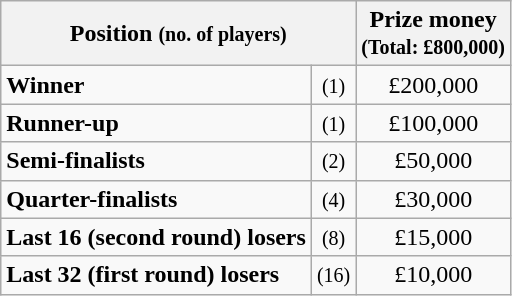<table class="wikitable">
<tr>
<th colspan=2>Position <small>(no. of players)</small></th>
<th>Prize money<br><small>(Total: £800,000)</small></th>
</tr>
<tr>
<td><strong>Winner</strong></td>
<td align=center><small>(1)</small></td>
<td align=center>£200,000</td>
</tr>
<tr>
<td><strong>Runner-up</strong></td>
<td align=center><small>(1)</small></td>
<td align=center>£100,000</td>
</tr>
<tr>
<td><strong>Semi-finalists</strong></td>
<td align=center><small>(2)</small></td>
<td align=center>£50,000</td>
</tr>
<tr>
<td><strong>Quarter-finalists</strong></td>
<td align=center><small>(4)</small></td>
<td align=center>£30,000</td>
</tr>
<tr>
<td><strong>Last 16 (second round) losers</strong></td>
<td align=center><small>(8)</small></td>
<td align=center>£15,000</td>
</tr>
<tr>
<td><strong>Last 32 (first round) losers</strong></td>
<td align=center><small>(16)</small></td>
<td align=center>£10,000</td>
</tr>
</table>
